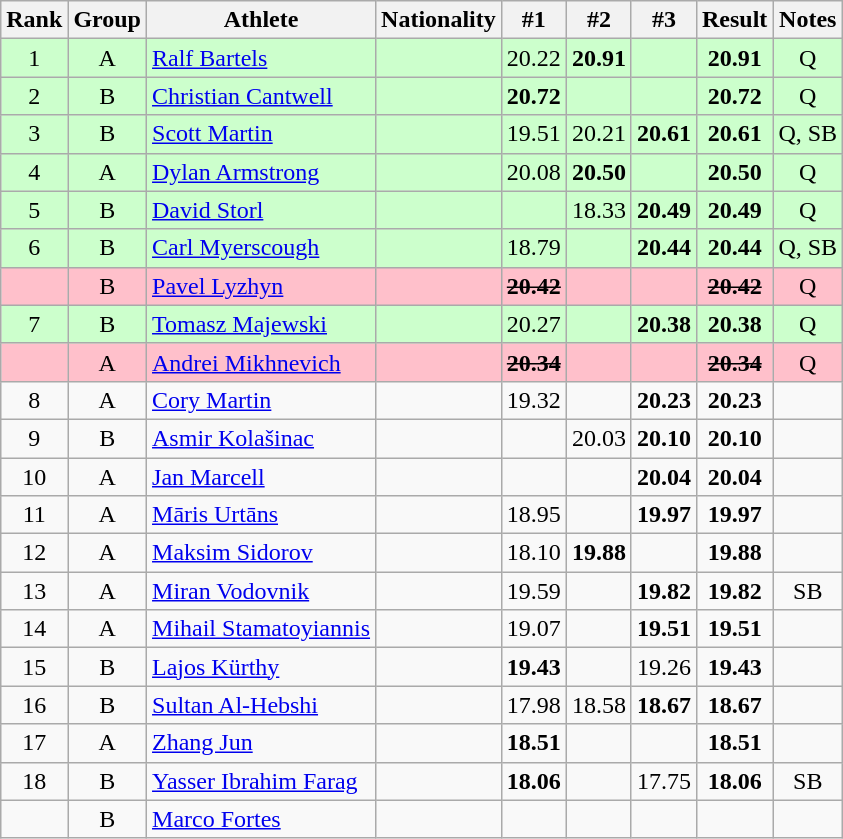<table class="wikitable sortable" style="text-align:center">
<tr>
<th>Rank</th>
<th>Group</th>
<th>Athlete</th>
<th>Nationality</th>
<th>#1</th>
<th>#2</th>
<th>#3</th>
<th>Result</th>
<th>Notes</th>
</tr>
<tr bgcolor=ccffcc>
<td>1</td>
<td>A</td>
<td align=left><a href='#'>Ralf Bartels</a></td>
<td align=left></td>
<td>20.22</td>
<td><strong>20.91</strong></td>
<td></td>
<td><strong>20.91</strong></td>
<td>Q</td>
</tr>
<tr bgcolor=ccffcc>
<td>2</td>
<td>B</td>
<td align=left><a href='#'>Christian Cantwell</a></td>
<td align=left></td>
<td><strong>20.72</strong></td>
<td></td>
<td></td>
<td><strong>20.72</strong></td>
<td>Q</td>
</tr>
<tr bgcolor=ccffcc>
<td>3</td>
<td>B</td>
<td align=left><a href='#'>Scott Martin</a></td>
<td align=left></td>
<td>19.51</td>
<td>20.21</td>
<td><strong>20.61</strong></td>
<td><strong>20.61</strong></td>
<td>Q, SB</td>
</tr>
<tr bgcolor=ccffcc>
<td>4</td>
<td>A</td>
<td align=left><a href='#'>Dylan Armstrong</a></td>
<td align=left></td>
<td>20.08</td>
<td><strong>20.50</strong></td>
<td></td>
<td><strong>20.50</strong></td>
<td>Q</td>
</tr>
<tr bgcolor=ccffcc>
<td>5</td>
<td>B</td>
<td align=left><a href='#'>David Storl</a></td>
<td align=left></td>
<td></td>
<td>18.33</td>
<td><strong>20.49</strong></td>
<td><strong>20.49</strong></td>
<td>Q</td>
</tr>
<tr bgcolor=ccffcc>
<td>6</td>
<td>B</td>
<td align=left><a href='#'>Carl Myerscough</a></td>
<td align=left></td>
<td>18.79</td>
<td></td>
<td><strong>20.44</strong></td>
<td><strong>20.44</strong></td>
<td>Q, SB</td>
</tr>
<tr bgcolor=pink>
<td></td>
<td>B</td>
<td align=left><a href='#'>Pavel Lyzhyn</a></td>
<td align=left></td>
<td><s><strong>20.42</strong> </s></td>
<td></td>
<td></td>
<td><s><strong>20.42</strong> </s></td>
<td>Q</td>
</tr>
<tr bgcolor=ccffcc>
<td>7</td>
<td>B</td>
<td align=left><a href='#'>Tomasz Majewski</a></td>
<td align=left></td>
<td>20.27</td>
<td></td>
<td><strong>20.38</strong></td>
<td><strong>20.38</strong></td>
<td>Q</td>
</tr>
<tr bgcolor=pink>
<td></td>
<td>A</td>
<td align=left><a href='#'>Andrei Mikhnevich</a></td>
<td align=left></td>
<td><s><strong>20.34</strong> </s></td>
<td></td>
<td></td>
<td><s><strong>20.34</strong> </s></td>
<td>Q</td>
</tr>
<tr>
<td>8</td>
<td>A</td>
<td align=left><a href='#'>Cory Martin</a></td>
<td align=left></td>
<td>19.32</td>
<td></td>
<td><strong>20.23</strong></td>
<td><strong>20.23</strong></td>
<td></td>
</tr>
<tr>
<td>9</td>
<td>B</td>
<td align=left><a href='#'>Asmir Kolašinac</a></td>
<td align=left></td>
<td></td>
<td>20.03</td>
<td><strong>20.10</strong></td>
<td><strong>20.10</strong></td>
<td></td>
</tr>
<tr>
<td>10</td>
<td>A</td>
<td align=left><a href='#'>Jan Marcell</a></td>
<td align=left></td>
<td></td>
<td></td>
<td><strong>20.04</strong></td>
<td><strong>20.04</strong></td>
<td></td>
</tr>
<tr>
<td>11</td>
<td>A</td>
<td align=left><a href='#'>Māris Urtāns</a></td>
<td align=left></td>
<td>18.95</td>
<td></td>
<td><strong>19.97</strong></td>
<td><strong>19.97</strong></td>
<td></td>
</tr>
<tr>
<td>12</td>
<td>A</td>
<td align=left><a href='#'>Maksim Sidorov</a></td>
<td align=left></td>
<td>18.10</td>
<td><strong>19.88</strong></td>
<td></td>
<td><strong>19.88</strong></td>
<td></td>
</tr>
<tr>
<td>13</td>
<td>A</td>
<td align=left><a href='#'>Miran Vodovnik</a></td>
<td align=left></td>
<td>19.59</td>
<td></td>
<td><strong>19.82</strong></td>
<td><strong>19.82</strong></td>
<td>SB</td>
</tr>
<tr>
<td>14</td>
<td>A</td>
<td align=left><a href='#'>Mihail Stamatoyiannis</a></td>
<td align=left></td>
<td>19.07</td>
<td></td>
<td><strong>19.51</strong></td>
<td><strong>19.51</strong></td>
<td></td>
</tr>
<tr>
<td>15</td>
<td>B</td>
<td align=left><a href='#'>Lajos Kürthy</a></td>
<td align=left></td>
<td><strong>19.43</strong></td>
<td></td>
<td>19.26</td>
<td><strong>19.43</strong></td>
<td></td>
</tr>
<tr>
<td>16</td>
<td>B</td>
<td align=left><a href='#'>Sultan Al-Hebshi</a></td>
<td align=left></td>
<td>17.98</td>
<td>18.58</td>
<td><strong>18.67</strong></td>
<td><strong>18.67</strong></td>
<td></td>
</tr>
<tr>
<td>17</td>
<td>A</td>
<td align=left><a href='#'>Zhang Jun</a></td>
<td align=left></td>
<td><strong>18.51</strong></td>
<td></td>
<td></td>
<td><strong>18.51</strong></td>
<td></td>
</tr>
<tr>
<td>18</td>
<td>B</td>
<td align=left><a href='#'>Yasser Ibrahim Farag</a></td>
<td align=left></td>
<td><strong>18.06</strong></td>
<td></td>
<td>17.75</td>
<td><strong>18.06</strong></td>
<td>SB</td>
</tr>
<tr>
<td></td>
<td>B</td>
<td align=left><a href='#'>Marco Fortes</a></td>
<td align=left></td>
<td></td>
<td></td>
<td></td>
<td><strong></strong></td>
<td></td>
</tr>
</table>
